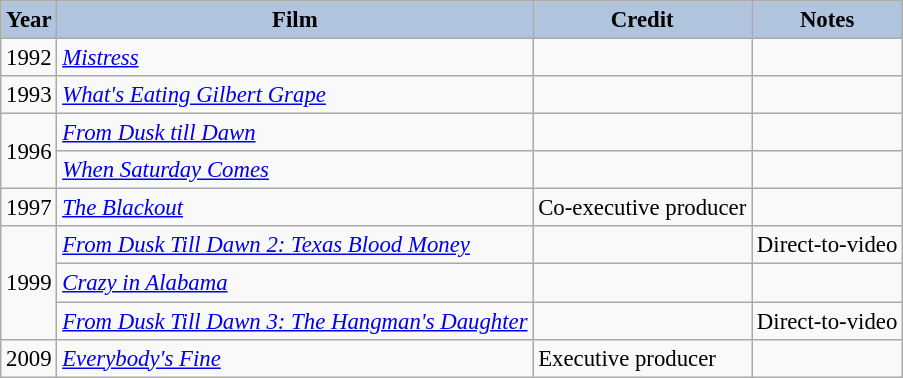<table class="wikitable" style="font-size:95%;">
<tr>
<th style="background:#B0C4DE;">Year</th>
<th style="background:#B0C4DE;">Film</th>
<th style="background:#B0C4DE;">Credit</th>
<th style="background:#B0C4DE;">Notes</th>
</tr>
<tr>
<td>1992</td>
<td><em><a href='#'>Mistress</a></em></td>
<td></td>
<td></td>
</tr>
<tr>
<td>1993</td>
<td><em><a href='#'>What's Eating Gilbert Grape</a></em></td>
<td></td>
<td></td>
</tr>
<tr>
<td rowspan=2>1996</td>
<td><em><a href='#'>From Dusk till Dawn</a></em></td>
<td></td>
<td></td>
</tr>
<tr>
<td><em><a href='#'>When Saturday Comes</a></em></td>
<td></td>
<td></td>
</tr>
<tr>
<td>1997</td>
<td><em><a href='#'>The Blackout</a></em></td>
<td>Co-executive producer</td>
<td></td>
</tr>
<tr>
<td rowspan=3>1999</td>
<td><em><a href='#'>From Dusk Till Dawn 2: Texas Blood Money</a></em></td>
<td></td>
<td>Direct-to-video</td>
</tr>
<tr>
<td><em><a href='#'>Crazy in Alabama</a></em></td>
<td></td>
<td></td>
</tr>
<tr>
<td><em><a href='#'>From Dusk Till Dawn 3: The Hangman's Daughter</a></em></td>
<td></td>
<td>Direct-to-video</td>
</tr>
<tr>
<td>2009</td>
<td><em><a href='#'>Everybody's Fine</a></em></td>
<td>Executive producer</td>
<td></td>
</tr>
</table>
